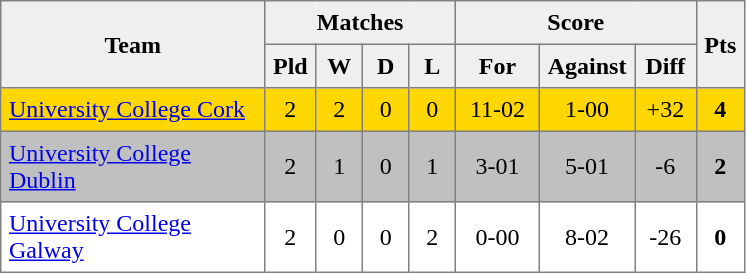<table style=border-collapse:collapse border=1 cellspacing=0 cellpadding=5>
<tr align=center bgcolor=#efefef>
<th rowspan=2 width=165>Team</th>
<th colspan=4>Matches</th>
<th colspan=3>Score</th>
<th rowspan=2width=20>Pts</th>
</tr>
<tr align=center bgcolor=#efefef>
<th width=20>Pld</th>
<th width=20>W</th>
<th width=20>D</th>
<th width=20>L</th>
<th width=45>For</th>
<th width=45>Against</th>
<th width=30>Diff</th>
</tr>
<tr align=center style="background:gold;">
<td style="text-align:left;"><a href='#'>University College Cork</a></td>
<td>2</td>
<td>2</td>
<td>0</td>
<td>0</td>
<td>11-02</td>
<td>1-00</td>
<td>+32</td>
<td><strong>4</strong></td>
</tr>
<tr align=center style="background:silver;">
<td style="text-align:left;"><a href='#'>University College Dublin</a></td>
<td>2</td>
<td>1</td>
<td>0</td>
<td>1</td>
<td>3-01</td>
<td>5-01</td>
<td>-6</td>
<td><strong>2</strong></td>
</tr>
<tr align=center>
<td style="text-align:left;"><a href='#'>University College Galway</a></td>
<td>2</td>
<td>0</td>
<td>0</td>
<td>2</td>
<td>0-00</td>
<td>8-02</td>
<td>-26</td>
<td><strong>0</strong></td>
</tr>
</table>
